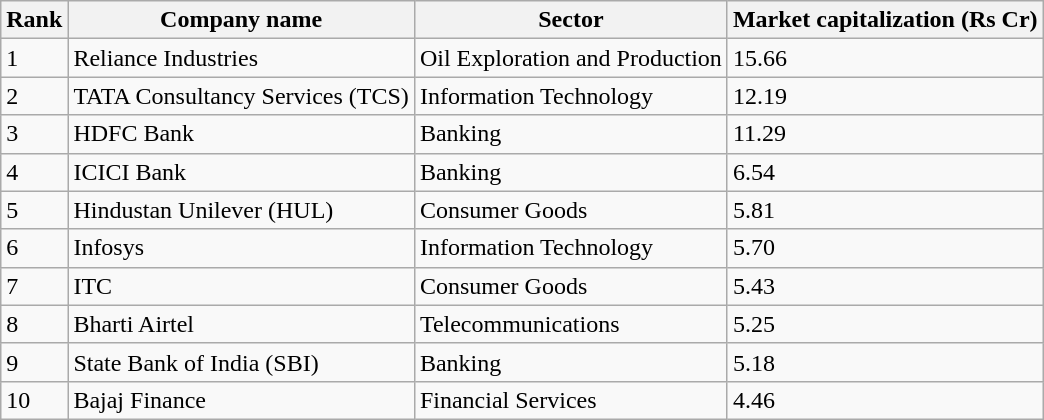<table class="wikitable">
<tr>
<th>Rank</th>
<th>Company name</th>
<th>Sector</th>
<th>Market capitalization (Rs Cr)</th>
</tr>
<tr>
<td>1</td>
<td>Reliance Industries</td>
<td>Oil Exploration and Production</td>
<td>15.66</td>
</tr>
<tr>
<td>2</td>
<td>TATA Consultancy Services (TCS)</td>
<td>Information Technology</td>
<td>12.19</td>
</tr>
<tr>
<td>3</td>
<td>HDFC Bank</td>
<td>Banking</td>
<td>11.29</td>
</tr>
<tr>
<td>4</td>
<td>ICICI Bank</td>
<td>Banking</td>
<td>6.54</td>
</tr>
<tr>
<td>5</td>
<td>Hindustan Unilever (HUL)</td>
<td>Consumer Goods</td>
<td>5.81</td>
</tr>
<tr>
<td>6</td>
<td>Infosys</td>
<td>Information Technology</td>
<td>5.70</td>
</tr>
<tr>
<td>7</td>
<td>ITC</td>
<td>Consumer Goods</td>
<td>5.43</td>
</tr>
<tr>
<td>8</td>
<td>Bharti Airtel</td>
<td>Telecommunications</td>
<td>5.25</td>
</tr>
<tr>
<td>9</td>
<td>State Bank of India (SBI)</td>
<td>Banking</td>
<td>5.18</td>
</tr>
<tr>
<td>10</td>
<td>Bajaj Finance</td>
<td>Financial Services</td>
<td>4.46</td>
</tr>
</table>
